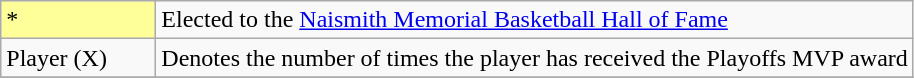<table class="wikitable">
<tr>
<td style="background-color:#FFFF99; border:1px solid #aaaaaa; width:6em">*</td>
<td>Elected to the <a href='#'>Naismith Memorial Basketball Hall of Fame</a></td>
</tr>
<tr>
<td>Player (X)</td>
<td>Denotes the number of times the player has received the Playoffs MVP award</td>
</tr>
<tr>
</tr>
</table>
